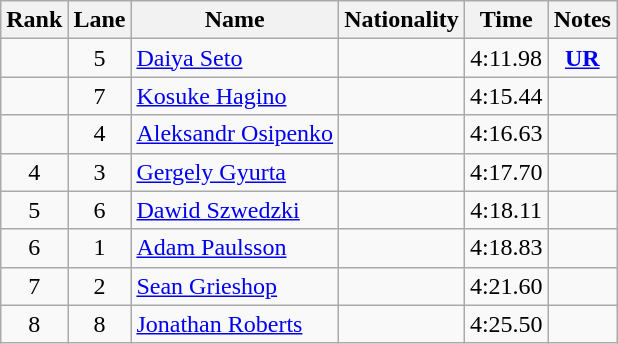<table class="wikitable sortable" style="text-align:center">
<tr>
<th>Rank</th>
<th>Lane</th>
<th>Name</th>
<th>Nationality</th>
<th>Time</th>
<th>Notes</th>
</tr>
<tr>
<td></td>
<td>5</td>
<td align="left"><a href='#'>Daiya Seto</a></td>
<td align="left"></td>
<td>4:11.98</td>
<td><strong><a href='#'>UR</a></strong></td>
</tr>
<tr>
<td></td>
<td>7</td>
<td align="left"><a href='#'>Kosuke Hagino</a></td>
<td align="left"></td>
<td>4:15.44</td>
<td></td>
</tr>
<tr>
<td></td>
<td>4</td>
<td align="left"><a href='#'>Aleksandr Osipenko</a></td>
<td align="left"></td>
<td>4:16.63</td>
<td></td>
</tr>
<tr>
<td>4</td>
<td>3</td>
<td align="left"><a href='#'>Gergely Gyurta</a></td>
<td align="left"></td>
<td>4:17.70</td>
<td></td>
</tr>
<tr>
<td>5</td>
<td>6</td>
<td align="left"><a href='#'>Dawid Szwedzki</a></td>
<td align="left"></td>
<td>4:18.11</td>
<td></td>
</tr>
<tr>
<td>6</td>
<td>1</td>
<td align="left"><a href='#'>Adam Paulsson</a></td>
<td align="left"></td>
<td>4:18.83</td>
<td></td>
</tr>
<tr>
<td>7</td>
<td>2</td>
<td align="left"><a href='#'>Sean Grieshop</a></td>
<td align="left"></td>
<td>4:21.60</td>
<td></td>
</tr>
<tr>
<td>8</td>
<td>8</td>
<td align="left"><a href='#'>Jonathan Roberts</a></td>
<td align="left"></td>
<td>4:25.50</td>
<td></td>
</tr>
</table>
